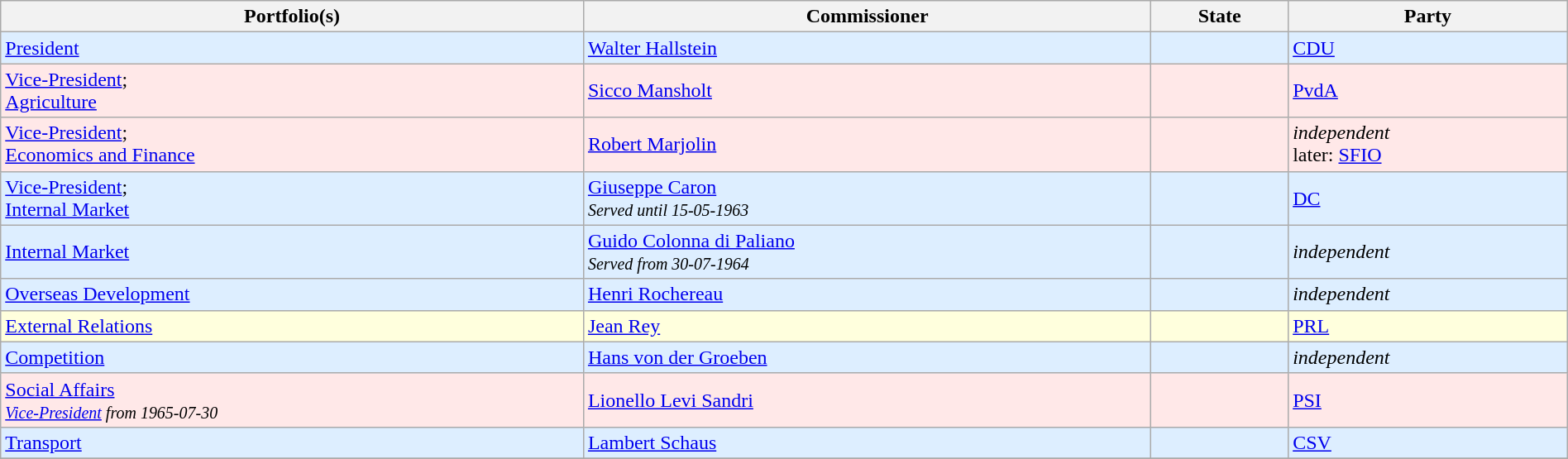<table class="wikitable sortable" width=100%>
<tr>
<th>Portfolio(s)</th>
<th>Commissioner</th>
<th>State</th>
<th>Party</th>
</tr>
<tr --- bgcolor=#DDEEFF>
<td><a href='#'>President</a></td>
<td><a href='#'>Walter Hallstein</a></td>
<td></td>
<td><a href='#'>CDU</a></td>
</tr>
<tr --- bgcolor=#FFE8E8>
<td><a href='#'>Vice-President</a>;<br><a href='#'>Agriculture</a></td>
<td><a href='#'>Sicco Mansholt</a></td>
<td></td>
<td><a href='#'>PvdA</a></td>
</tr>
<tr --- bgcolor=#FFE8E8>
<td><a href='#'>Vice-President</a>;<br><a href='#'>Economics and Finance</a></td>
<td><a href='#'>Robert Marjolin</a></td>
<td></td>
<td><em>independent</em><br>later: <a href='#'>SFIO</a></td>
</tr>
<tr --- bgcolor=#DDEEFF>
<td><a href='#'>Vice-President</a>;<br><a href='#'>Internal Market</a></td>
<td><a href='#'>Giuseppe Caron</a><br><small><em>Served until 15-05-1963</em></small></td>
<td></td>
<td><a href='#'>DC</a></td>
</tr>
<tr --- bgcolor=#DDEEFF>
<td><a href='#'>Internal Market</a></td>
<td><a href='#'>Guido Colonna di Paliano</a><br><small><em>Served from 30-07-1964</em></small></td>
<td></td>
<td><em>independent</em></td>
</tr>
<tr --- bgcolor=#DDEEFF>
<td><a href='#'>Overseas Development</a></td>
<td><a href='#'>Henri Rochereau</a></td>
<td></td>
<td><em>independent</em></td>
</tr>
<tr --- bgcolor=#FFFFDD>
<td><a href='#'>External Relations</a></td>
<td><a href='#'>Jean Rey</a></td>
<td></td>
<td><a href='#'>PRL</a></td>
</tr>
<tr --- bgcolor=#DDEEFF>
<td><a href='#'>Competition</a></td>
<td><a href='#'>Hans von der Groeben</a></td>
<td></td>
<td><em>independent</em></td>
</tr>
<tr --- bgcolor=#FFE8E8>
<td><a href='#'>Social Affairs</a><br><small><em><a href='#'>Vice-President</a> from 1965-07-30</em></small></td>
<td><a href='#'>Lionello Levi Sandri</a></td>
<td></td>
<td><a href='#'>PSI</a></td>
</tr>
<tr --- bgcolor=#DDEEFF>
<td><a href='#'>Transport</a></td>
<td><a href='#'>Lambert Schaus</a></td>
<td></td>
<td><a href='#'>CSV</a></td>
</tr>
<tr>
</tr>
</table>
